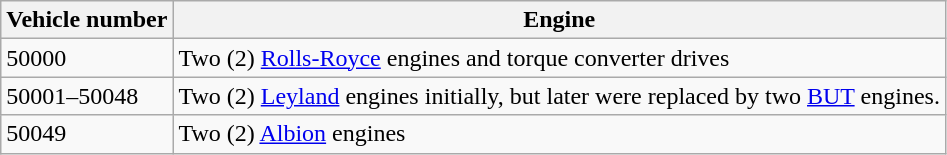<table class="wikitable">
<tr>
<th>Vehicle number</th>
<th>Engine</th>
</tr>
<tr>
<td>50000</td>
<td>Two (2) <a href='#'>Rolls-Royce</a>  engines and torque converter drives</td>
</tr>
<tr>
<td>50001–50048</td>
<td>Two (2) <a href='#'>Leyland</a>  engines initially, but later were replaced by two  <a href='#'>BUT</a> engines.</td>
</tr>
<tr>
<td>50049</td>
<td>Two (2) <a href='#'>Albion</a>  engines</td>
</tr>
</table>
